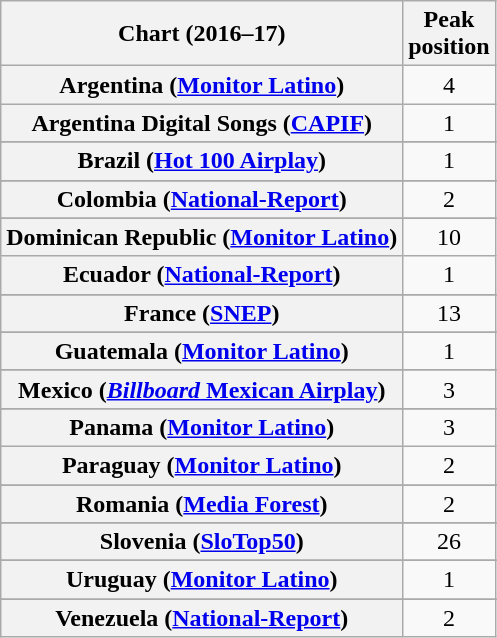<table class="wikitable sortable plainrowheaders" style="text-align:center">
<tr>
<th scope="col">Chart (2016–17)</th>
<th scope="col">Peak<br> position</th>
</tr>
<tr>
<th scope="row">Argentina (<a href='#'>Monitor Latino</a>)</th>
<td>4</td>
</tr>
<tr>
<th scope="row">Argentina Digital Songs (<a href='#'>CAPIF</a>)</th>
<td>1</td>
</tr>
<tr>
</tr>
<tr>
</tr>
<tr>
</tr>
<tr>
</tr>
<tr>
<th scope="row">Brazil (<a href='#'>Hot 100 Airplay</a>)</th>
<td>1</td>
</tr>
<tr>
</tr>
<tr>
</tr>
<tr>
<th scope="row">Colombia (<a href='#'>National-Report</a>)</th>
<td>2</td>
</tr>
<tr>
</tr>
<tr>
<th scope="row">Dominican Republic (<a href='#'>Monitor Latino</a>)</th>
<td>10</td>
</tr>
<tr>
<th scope="row">Ecuador (<a href='#'>National-Report</a>)</th>
<td>1</td>
</tr>
<tr>
</tr>
<tr>
<th scope="row">France (<a href='#'>SNEP</a>)</th>
<td>13</td>
</tr>
<tr>
</tr>
<tr>
<th scope="row">Guatemala (<a href='#'>Monitor Latino</a>)</th>
<td>1</td>
</tr>
<tr>
</tr>
<tr>
</tr>
<tr>
</tr>
<tr>
</tr>
<tr>
<th scope="row">Mexico (<a href='#'><em>Billboard</em> Mexican Airplay</a>)</th>
<td>3</td>
</tr>
<tr>
</tr>
<tr>
</tr>
<tr>
<th scope="row">Panama (<a href='#'>Monitor Latino</a>)</th>
<td>3</td>
</tr>
<tr>
<th scope="row">Paraguay (<a href='#'>Monitor Latino</a>)</th>
<td>2</td>
</tr>
<tr>
</tr>
<tr>
<th scope="row">Romania (<a href='#'>Media Forest</a>)</th>
<td>2</td>
</tr>
<tr>
</tr>
<tr>
<th scope="row">Slovenia (<a href='#'>SloTop50</a>)</th>
<td>26</td>
</tr>
<tr>
</tr>
<tr>
</tr>
<tr>
</tr>
<tr>
<th scope="row">Uruguay (<a href='#'>Monitor Latino</a>)</th>
<td>1</td>
</tr>
<tr>
</tr>
<tr>
</tr>
<tr>
</tr>
<tr>
</tr>
<tr>
<th scope="row">Venezuela (<a href='#'>National-Report</a>)</th>
<td>2</td>
</tr>
</table>
